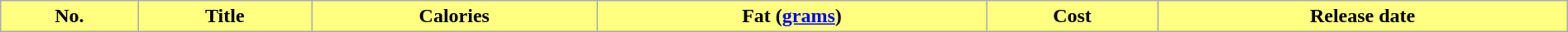<table class="wikitable plainrowheaders" style="width:100%; margin:auto; background:#FFFFFF;">
<tr>
<th style="background-color: #FFFF80;">No.</th>
<th style="background-color: #FFFF80;">Title</th>
<th style="background-color: #FFFF80;">Calories</th>
<th style="background-color: #FFFF80;">Fat (<a href='#'>grams</a>)</th>
<th style="background-color: #FFFF80;">Cost</th>
<th style="background-color: #FFFF80;">Release date<br>



















































</th>
</tr>
</table>
